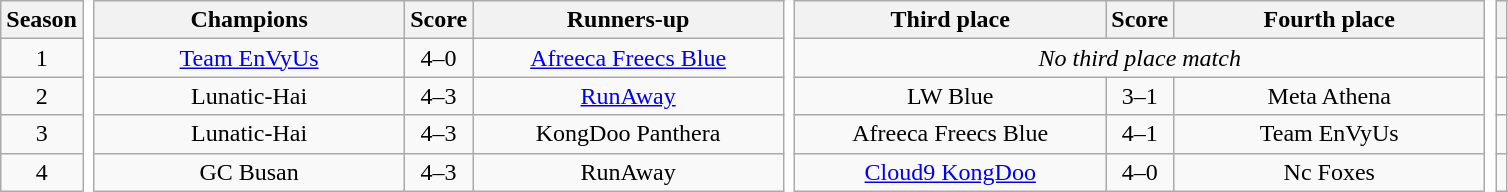<table class="wikitable" style="text-align:center;">
<tr>
<th>Season</th>
<td rowspan=5 style="background:#fff;border-top-style:hidden; border-bottom-style:hidden;"></td>
<th width=200px>Champions</th>
<th>Score</th>
<th width=200px>Runners-up</th>
<td rowspan=5 style="background:#fff;border-top-style:hidden; border-bottom-style:hidden;"></td>
<th width=200px>Third place</th>
<th>Score</th>
<th width=200px>Fourth place</th>
<td rowspan=5 style="background:#fff;border-top-style:hidden; border-bottom-style:hidden;"></td>
<th></th>
</tr>
<tr>
<td>1</td>
<td><a href='#'>Team EnVyUs</a></td>
<td>4–0</td>
<td><a href='#'>Afreeca Freecs Blue</a></td>
<td colspan=3><em>No third place match</em></td>
<td></td>
</tr>
<tr>
<td>2</td>
<td>Lunatic-Hai</td>
<td>4–3</td>
<td><a href='#'>RunAway</a></td>
<td>LW Blue</td>
<td>3–1</td>
<td>Meta Athena</td>
<td></td>
</tr>
<tr>
<td>3</td>
<td>Lunatic-Hai</td>
<td>4–3</td>
<td>KongDoo Panthera</td>
<td>Afreeca Freecs Blue</td>
<td>4–1</td>
<td>Team EnVyUs</td>
<td></td>
</tr>
<tr>
<td>4</td>
<td>GC Busan</td>
<td>4–3</td>
<td>RunAway</td>
<td><a href='#'>Cloud9 KongDoo</a></td>
<td>4–0</td>
<td>Nc Foxes</td>
<td></td>
</tr>
</table>
